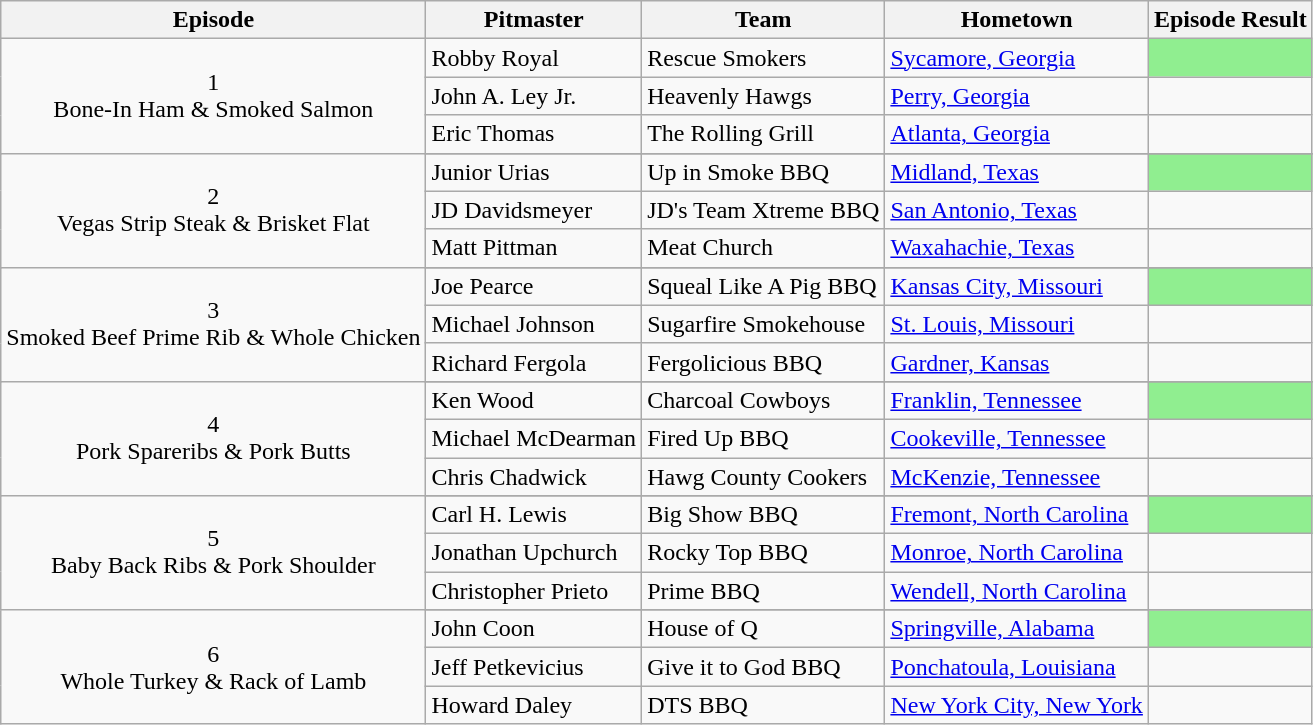<table class="wikitable plainrowheaders">
<tr>
<th>Episode</th>
<th>Pitmaster</th>
<th>Team</th>
<th>Hometown</th>
<th>Episode Result</th>
</tr>
<tr>
<td rowspan="3" style="text-align:center;">1<br>Bone-In Ham & Smoked Salmon<br></td>
<td>Robby Royal</td>
<td>Rescue Smokers</td>
<td><a href='#'>Sycamore, Georgia</a></td>
<td style="background:lightgreen;"></td>
</tr>
<tr>
<td>John A. Ley Jr.</td>
<td>Heavenly Hawgs</td>
<td><a href='#'>Perry, Georgia</a></td>
<td></td>
</tr>
<tr>
<td>Eric Thomas</td>
<td>The Rolling Grill</td>
<td><a href='#'>Atlanta, Georgia</a></td>
<td></td>
</tr>
<tr>
<td rowspan="4" style="text-align:center;">2<br>Vegas Strip Steak & Brisket Flat<br></td>
</tr>
<tr>
<td>Junior Urias</td>
<td>Up in Smoke BBQ</td>
<td><a href='#'>Midland, Texas</a></td>
<td style="background:lightgreen;"></td>
</tr>
<tr>
<td>JD Davidsmeyer</td>
<td>JD's Team Xtreme BBQ</td>
<td><a href='#'>San Antonio, Texas</a></td>
<td></td>
</tr>
<tr>
<td>Matt Pittman</td>
<td>Meat Church</td>
<td><a href='#'>Waxahachie, Texas</a></td>
<td></td>
</tr>
<tr>
<td rowspan="4" style="text-align:center;">3<br>Smoked Beef Prime Rib & Whole Chicken<br></td>
</tr>
<tr>
<td>Joe Pearce</td>
<td>Squeal Like A Pig BBQ</td>
<td><a href='#'>Kansas City, Missouri</a></td>
<td style="background:lightgreen;"></td>
</tr>
<tr>
<td>Michael Johnson</td>
<td>Sugarfire Smokehouse</td>
<td><a href='#'>St. Louis, Missouri</a></td>
<td></td>
</tr>
<tr>
<td>Richard Fergola</td>
<td>Fergolicious BBQ</td>
<td><a href='#'>Gardner, Kansas</a></td>
<td></td>
</tr>
<tr>
<td rowspan="4" style="text-align:center;">4<br>Pork Spareribs & Pork Butts</td>
</tr>
<tr>
<td>Ken Wood</td>
<td>Charcoal Cowboys</td>
<td><a href='#'>Franklin, Tennessee</a></td>
<td style="background:lightgreen;"></td>
</tr>
<tr>
<td>Michael McDearman</td>
<td>Fired Up BBQ</td>
<td><a href='#'>Cookeville, Tennessee</a></td>
<td></td>
</tr>
<tr>
<td>Chris Chadwick</td>
<td>Hawg County Cookers</td>
<td><a href='#'>McKenzie, Tennessee</a></td>
<td></td>
</tr>
<tr>
<td rowspan="4" style="text-align:center;">5<br>Baby Back Ribs & Pork Shoulder</td>
</tr>
<tr>
<td>Carl H. Lewis</td>
<td>Big Show BBQ</td>
<td><a href='#'>Fremont, North Carolina</a></td>
<td style="background:lightgreen;"></td>
</tr>
<tr>
<td>Jonathan Upchurch</td>
<td>Rocky Top BBQ</td>
<td><a href='#'>Monroe, North Carolina</a></td>
<td></td>
</tr>
<tr>
<td>Christopher Prieto</td>
<td>Prime BBQ</td>
<td><a href='#'>Wendell, North Carolina</a></td>
<td></td>
</tr>
<tr>
<td rowspan="4" style="text-align:center;">6<br>Whole Turkey & Rack of Lamb</td>
</tr>
<tr>
<td>John Coon</td>
<td>House of Q</td>
<td><a href='#'>Springville, Alabama</a></td>
<td style="background:lightgreen;"></td>
</tr>
<tr>
<td>Jeff Petkevicius</td>
<td>Give it to God BBQ</td>
<td><a href='#'>Ponchatoula, Louisiana</a></td>
<td></td>
</tr>
<tr>
<td>Howard Daley</td>
<td>DTS BBQ</td>
<td><a href='#'>New York City, New York</a></td>
<td></td>
</tr>
</table>
